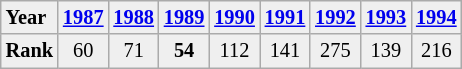<table class="wikitable" style="font-size: 85%">
<tr bgcolor="#EFEFEF">
<td><strong>Year</strong></td>
<td align="center" bgcolor="#EFEFEF"><strong><a href='#'>1987</a></strong></td>
<td align="center" bgcolor="#EFEFEF"><strong><a href='#'>1988</a></strong></td>
<td align="center" bgcolor="#EFEFEF"><strong><a href='#'>1989</a></strong></td>
<td align="center" bgcolor="#EFEFEF"><strong><a href='#'>1990</a></strong></td>
<td align="center" bgcolor="#EFEFEF"><strong><a href='#'>1991</a></strong></td>
<td align="center" bgcolor="#EFEFEF"><strong><a href='#'>1992</a></strong></td>
<td align="center" bgcolor="#EFEFEF"><strong><a href='#'>1993</a></strong></td>
<td align="center" bgcolor="#EFEFEF"><strong><a href='#'>1994</a></strong></td>
</tr>
<tr bgcolor="#EFEFEF">
<td><strong>Rank</strong></td>
<td align="center" bgcolor="#EFEFEF">60</td>
<td align="center" bgcolor="#EFEFEF"> 71</td>
<td align="center" bgcolor="#EFEFEF"> <strong>54</strong></td>
<td align="center" bgcolor="#EFEFEF"> 112</td>
<td align="center" bgcolor="#EFEFEF"> 141</td>
<td align="center" bgcolor="#EFEFEF"> 275</td>
<td align="center" bgcolor="#EFEFEF"> 139</td>
<td align="center" bgcolor="#EFEFEF"> 216</td>
</tr>
</table>
